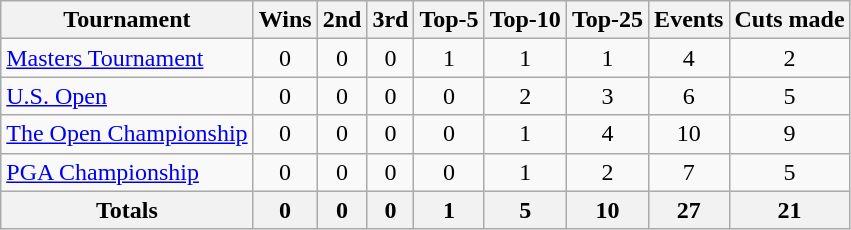<table class=wikitable style=text-align:center>
<tr>
<th>Tournament</th>
<th>Wins</th>
<th>2nd</th>
<th>3rd</th>
<th>Top-5</th>
<th>Top-10</th>
<th>Top-25</th>
<th>Events</th>
<th>Cuts made</th>
</tr>
<tr>
<td align=left><a href='#'>Masters Tournament</a></td>
<td>0</td>
<td>0</td>
<td>0</td>
<td>1</td>
<td>1</td>
<td>1</td>
<td>4</td>
<td>2</td>
</tr>
<tr>
<td align=left><a href='#'>U.S. Open</a></td>
<td>0</td>
<td>0</td>
<td>0</td>
<td>0</td>
<td>2</td>
<td>3</td>
<td>6</td>
<td>5</td>
</tr>
<tr>
<td align=left><a href='#'>The Open Championship</a></td>
<td>0</td>
<td>0</td>
<td>0</td>
<td>0</td>
<td>1</td>
<td>4</td>
<td>10</td>
<td>9</td>
</tr>
<tr>
<td align=left><a href='#'>PGA Championship</a></td>
<td>0</td>
<td>0</td>
<td>0</td>
<td>0</td>
<td>1</td>
<td>2</td>
<td>7</td>
<td>5</td>
</tr>
<tr>
<th>Totals</th>
<th>0</th>
<th>0</th>
<th>0</th>
<th>1</th>
<th>5</th>
<th>10</th>
<th>27</th>
<th>21</th>
</tr>
</table>
